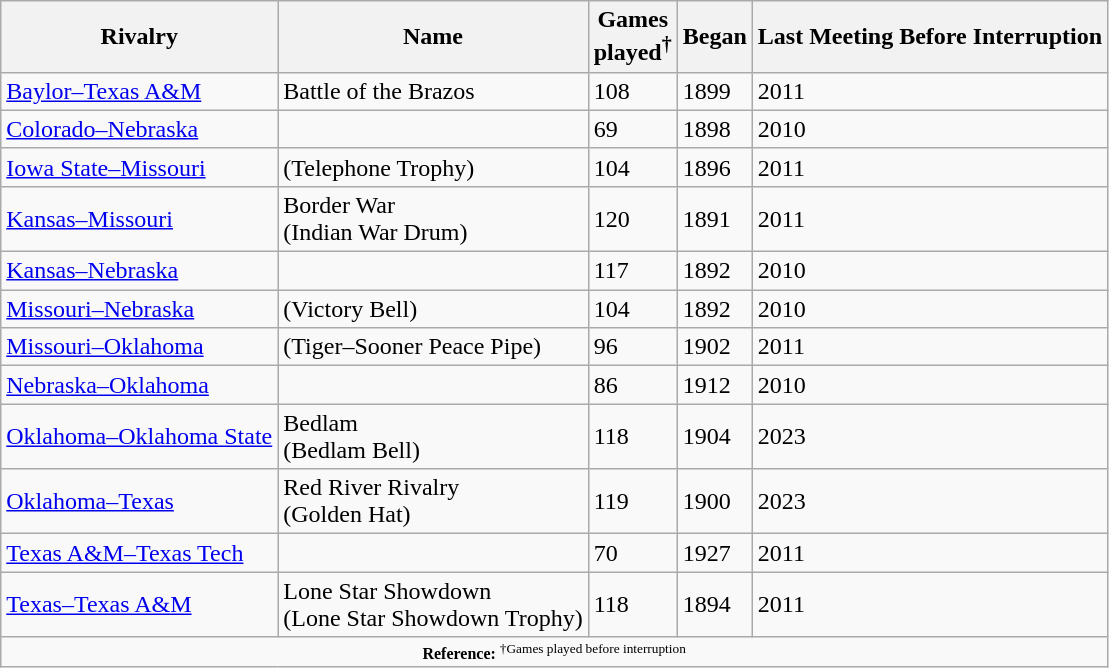<table class="wikitable sortable">
<tr>
<th>Rivalry</th>
<th>Name</th>
<th>Games<br>played<sup>†</sup></th>
<th>Began</th>
<th>Last Meeting Before Interruption</th>
</tr>
<tr>
<td><a href='#'>Baylor–Texas A&M</a></td>
<td>Battle of the Brazos</td>
<td>108</td>
<td>1899</td>
<td>2011</td>
</tr>
<tr>
<td><a href='#'>Colorado–Nebraska</a></td>
<td></td>
<td>69</td>
<td>1898</td>
<td>2010</td>
</tr>
<tr>
<td><a href='#'>Iowa State–Missouri</a></td>
<td>(Telephone Trophy)</td>
<td>104</td>
<td>1896</td>
<td>2011</td>
</tr>
<tr>
<td><a href='#'>Kansas–Missouri</a></td>
<td>Border War<br>(Indian War Drum)</td>
<td>120</td>
<td>1891</td>
<td>2011</td>
</tr>
<tr>
<td><a href='#'>Kansas–Nebraska</a></td>
<td></td>
<td>117</td>
<td>1892</td>
<td>2010</td>
</tr>
<tr>
<td><a href='#'>Missouri–Nebraska</a></td>
<td>(Victory Bell)</td>
<td>104</td>
<td>1892</td>
<td>2010</td>
</tr>
<tr>
<td><a href='#'>Missouri–Oklahoma</a></td>
<td>(Tiger–Sooner Peace Pipe)</td>
<td>96</td>
<td>1902</td>
<td>2011</td>
</tr>
<tr>
<td><a href='#'>Nebraska–Oklahoma</a></td>
<td></td>
<td>86</td>
<td>1912</td>
<td>2010</td>
</tr>
<tr>
<td><a href='#'>Oklahoma–Oklahoma State</a></td>
<td>Bedlam<br>(Bedlam Bell)</td>
<td>118</td>
<td>1904</td>
<td>2023</td>
</tr>
<tr>
<td><a href='#'>Oklahoma–Texas</a></td>
<td>Red River Rivalry<br>(Golden Hat)</td>
<td>119</td>
<td>1900</td>
<td>2023</td>
</tr>
<tr>
<td><a href='#'>Texas A&M–Texas Tech</a></td>
<td></td>
<td>70</td>
<td>1927</td>
<td>2011</td>
</tr>
<tr>
<td><a href='#'>Texas–Texas A&M</a></td>
<td>Lone Star Showdown<br>(Lone Star Showdown Trophy)</td>
<td>118</td>
<td>1894</td>
<td>2011</td>
</tr>
<tr>
<td colspan="5"  style="font-size:8pt; text-align:center;"><strong>Reference:</strong> <sup>†Games played before interruption</sup></td>
</tr>
</table>
